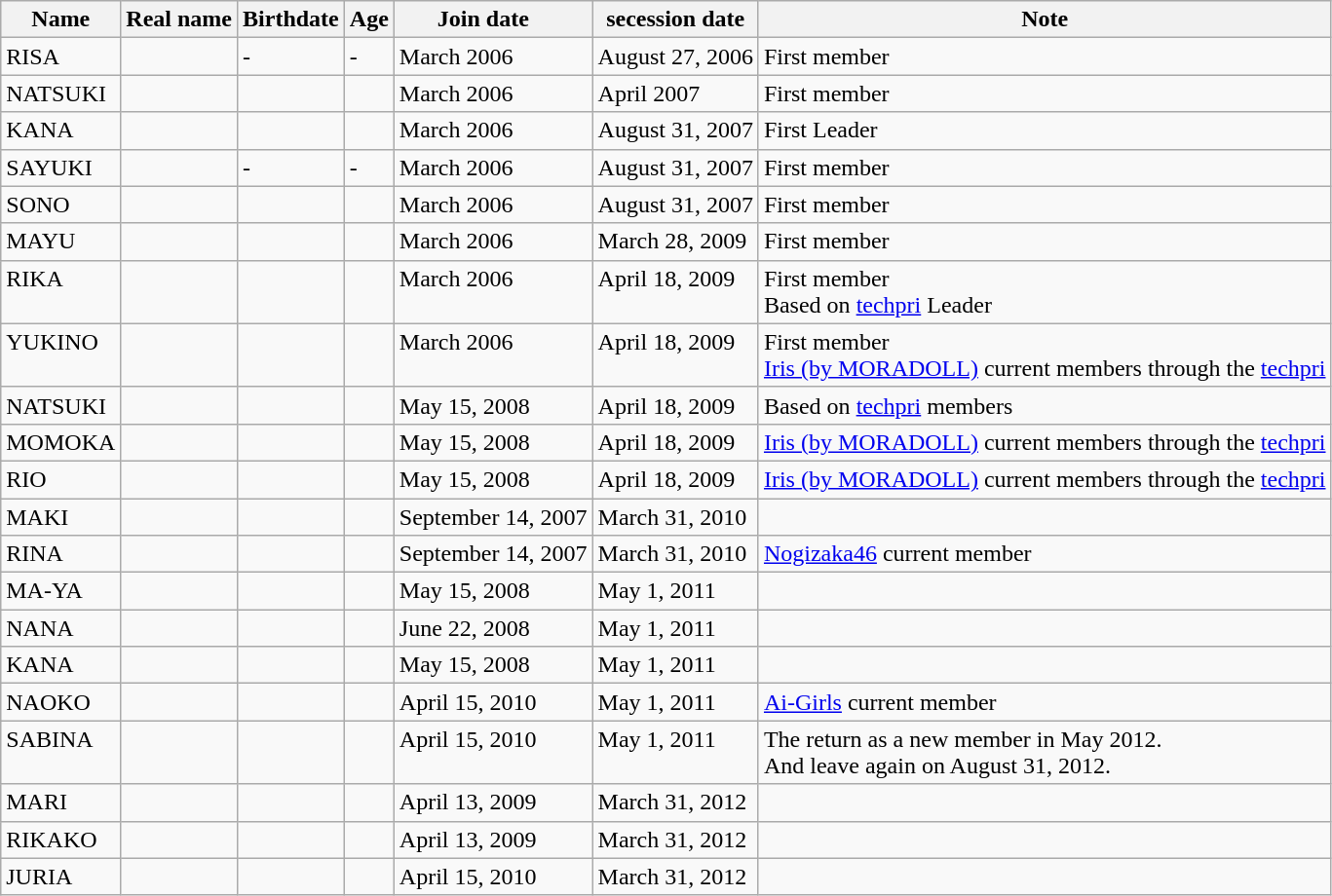<table class="wikitable" style="text-align:left">
<tr>
<th class="unsortable">Name</th>
<th>Real name</th>
<th>Birthdate</th>
<th class="unsortable">Age</th>
<th style="padding-right:17px">Join date</th>
<th>secession date</th>
<th class="unsortable">Note</th>
</tr>
<tr style="vertical-align:top">
<td>RISA</td>
<td></td>
<td>-</td>
<td>-</td>
<td>March 2006</td>
<td>August 27, 2006</td>
<td>First member</td>
</tr>
<tr style="vertical-align:top">
<td>NATSUKI</td>
<td></td>
<td></td>
<td align="center"></td>
<td>March 2006</td>
<td>April 2007</td>
<td>First member</td>
</tr>
<tr style="vertical-align:top">
<td>KANA</td>
<td></td>
<td></td>
<td align="center"></td>
<td>March 2006</td>
<td>August 31, 2007</td>
<td>First Leader</td>
</tr>
<tr style="vertical-align:top">
<td>SAYUKI</td>
<td></td>
<td>-</td>
<td>-</td>
<td>March 2006</td>
<td>August 31, 2007</td>
<td>First member</td>
</tr>
<tr style="vertical-align:top">
<td>SONO</td>
<td></td>
<td></td>
<td align="center"></td>
<td>March 2006</td>
<td>August 31, 2007</td>
<td>First member</td>
</tr>
<tr style="vertical-align:top">
<td>MAYU</td>
<td></td>
<td></td>
<td align="center"></td>
<td>March 2006</td>
<td>March 28, 2009</td>
<td>First member</td>
</tr>
<tr style="vertical-align:top">
<td>RIKA</td>
<td></td>
<td></td>
<td align="center"></td>
<td>March 2006</td>
<td>April 18, 2009</td>
<td>First member<br>Based on <a href='#'>techpri</a> Leader</td>
</tr>
<tr style="vertical-align:top">
<td>YUKINO</td>
<td></td>
<td></td>
<td align="center"></td>
<td>March 2006</td>
<td>April 18, 2009</td>
<td>First member<br><a href='#'>Iris (by MORADOLL)</a> current members through the <a href='#'>techpri</a></td>
</tr>
<tr style="vertical-align:top">
<td>NATSUKI</td>
<td></td>
<td></td>
<td align="center"></td>
<td>May 15, 2008</td>
<td>April 18, 2009</td>
<td>Based on <a href='#'>techpri</a> members</td>
</tr>
<tr style="vertical-align:top">
<td>MOMOKA</td>
<td></td>
<td></td>
<td align="center"></td>
<td>May 15, 2008</td>
<td>April 18, 2009</td>
<td><a href='#'>Iris (by MORADOLL)</a> current members through the <a href='#'>techpri</a></td>
</tr>
<tr style="vertical-align:top">
<td>RIO</td>
<td></td>
<td></td>
<td align="center"></td>
<td>May 15, 2008</td>
<td>April 18, 2009</td>
<td><a href='#'>Iris (by MORADOLL)</a> current members through the <a href='#'>techpri</a></td>
</tr>
<tr style="vertical-align:top">
<td>MAKI</td>
<td></td>
<td></td>
<td align="center"></td>
<td>September 14, 2007</td>
<td>March 31, 2010</td>
<td></td>
</tr>
<tr style="vertical-align:top">
<td>RINA</td>
<td></td>
<td></td>
<td align="center"></td>
<td>September 14, 2007</td>
<td>March 31, 2010</td>
<td><a href='#'>Nogizaka46</a> current member</td>
</tr>
<tr style="vertical-align:top">
<td>MA-YA</td>
<td></td>
<td></td>
<td align="center"></td>
<td>May 15, 2008</td>
<td>May 1, 2011</td>
<td></td>
</tr>
<tr style="vertical-align:top">
<td>NANA</td>
<td></td>
<td></td>
<td align="center"></td>
<td>June 22, 2008</td>
<td>May 1, 2011</td>
<td></td>
</tr>
<tr style="vertical-align:top">
<td>KANA</td>
<td></td>
<td></td>
<td align="center"></td>
<td>May 15, 2008</td>
<td>May 1, 2011</td>
<td></td>
</tr>
<tr style="vertical-align:top">
<td>NAOKO</td>
<td></td>
<td></td>
<td align="center"></td>
<td>April 15, 2010</td>
<td>May 1, 2011</td>
<td><a href='#'>Ai-Girls</a> current member</td>
</tr>
<tr style="vertical-align:top">
<td>SABINA</td>
<td></td>
<td></td>
<td align="center"></td>
<td>April 15, 2010</td>
<td>May 1, 2011</td>
<td>The return as a new member in May 2012.<br>And leave again on August 31, 2012.</td>
</tr>
<tr style="vertical-align:top">
<td>MARI</td>
<td></td>
<td></td>
<td align="center"></td>
<td>April 13, 2009</td>
<td>March 31, 2012</td>
<td></td>
</tr>
<tr style="vertical-align:top">
<td>RIKAKO</td>
<td></td>
<td></td>
<td align="center"></td>
<td>April 13, 2009</td>
<td>March 31, 2012</td>
<td></td>
</tr>
<tr style="vertical-align:top">
<td>JURIA</td>
<td></td>
<td></td>
<td align="center"></td>
<td>April 15, 2010</td>
<td>March 31, 2012</td>
<td></td>
</tr>
</table>
